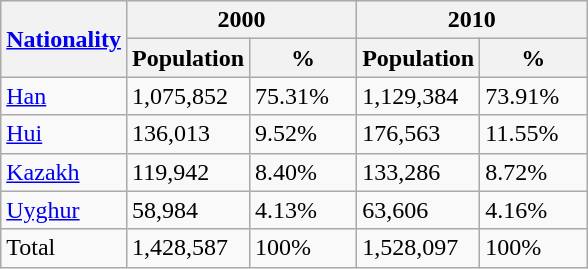<table class="wikitable">
<tr style="background:#eee;">
<th rowspan="2"><a href='#'>Nationality</a></th>
<th colspan="2">2000</th>
<th colspan="2">2010</th>
</tr>
<tr style="background:#eee;">
<th>Population</th>
<th style="width:4em;">%</th>
<th>Population</th>
<th style="width:4em;">%</th>
</tr>
<tr>
<td style="text-align:left;"><a href='#'>Han</a></td>
<td>1,075,852</td>
<td>75.31%</td>
<td>1,129,384</td>
<td>73.91%</td>
</tr>
<tr>
<td style="text-align:left;"><a href='#'>Hui</a></td>
<td>136,013</td>
<td>9.52%</td>
<td>176,563</td>
<td>11.55%</td>
</tr>
<tr>
<td style="text-align:left;"><a href='#'>Kazakh</a></td>
<td>119,942</td>
<td>8.40%</td>
<td>133,286</td>
<td>8.72%</td>
</tr>
<tr>
<td style="text-align:left;"><a href='#'>Uyghur</a></td>
<td>58,984</td>
<td>4.13%</td>
<td>63,606</td>
<td>4.16%</td>
</tr>
<tr>
<td>Total</td>
<td>1,428,587</td>
<td>100%</td>
<td>1,528,097</td>
<td>100%</td>
</tr>
</table>
